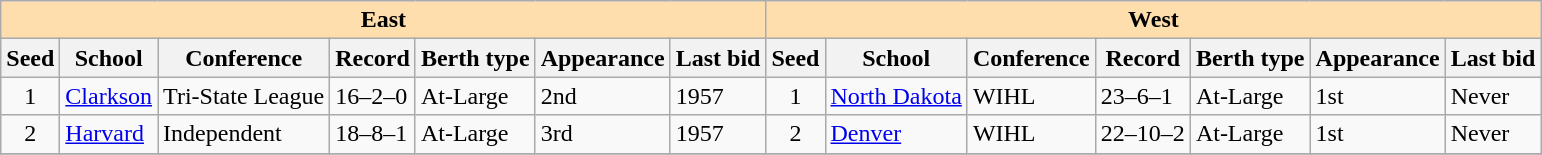<table class="wikitable">
<tr>
<th colspan="7" style="background:#ffdead;">East</th>
<th colspan="7" style="background:#ffdead;">West</th>
</tr>
<tr>
<th>Seed</th>
<th>School</th>
<th>Conference</th>
<th>Record</th>
<th>Berth type</th>
<th>Appearance</th>
<th>Last bid</th>
<th>Seed</th>
<th>School</th>
<th>Conference</th>
<th>Record</th>
<th>Berth type</th>
<th>Appearance</th>
<th>Last bid</th>
</tr>
<tr>
<td align=center>1</td>
<td><a href='#'>Clarkson</a></td>
<td>Tri-State League</td>
<td>16–2–0</td>
<td>At-Large</td>
<td>2nd</td>
<td>1957</td>
<td align=center>1</td>
<td><a href='#'>North Dakota</a></td>
<td>WIHL</td>
<td>23–6–1</td>
<td>At-Large</td>
<td>1st</td>
<td>Never</td>
</tr>
<tr>
<td align=center>2</td>
<td><a href='#'>Harvard</a></td>
<td>Independent</td>
<td>18–8–1</td>
<td>At-Large</td>
<td>3rd</td>
<td>1957</td>
<td align=center>2</td>
<td><a href='#'>Denver</a></td>
<td>WIHL</td>
<td>22–10–2</td>
<td>At-Large</td>
<td>1st</td>
<td>Never</td>
</tr>
<tr>
</tr>
</table>
